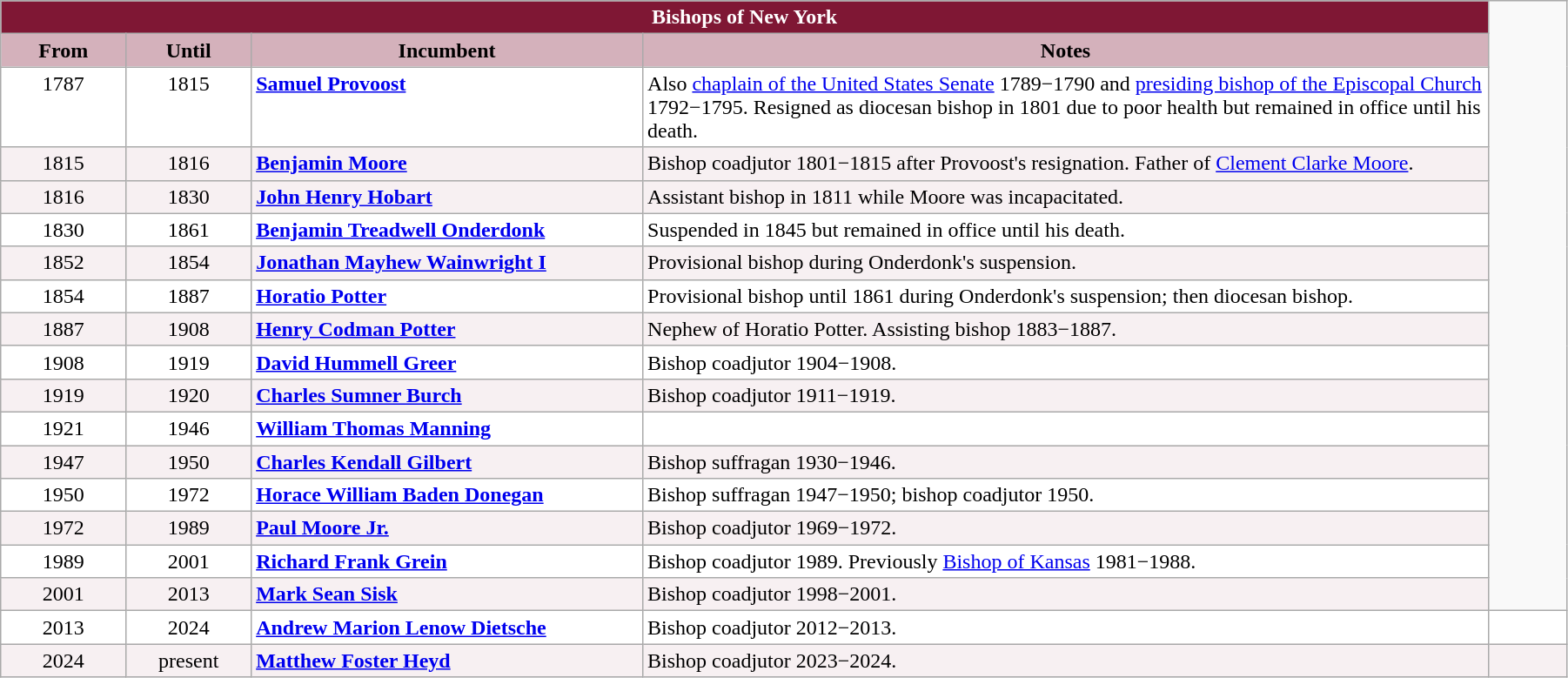<table class="wikitable" style="width: 95%;">
<tr>
<th colspan="4" style="background-color: #7F1734; color: white;">Bishops of New York</th>
</tr>
<tr>
<th style="background-color: #D4B1BB; width: 8%;">From</th>
<th style="background-color: #D4B1BB; width: 8%;">Until</th>
<th style="background-color: #D4B1BB; width: 25%;">Incumbent</th>
<th style="background-color: #D4B1BB; width: 54%;">Notes</th>
</tr>
<tr valign="top" style="background-color: white;">
<td style="text-align: center;">1787</td>
<td style="text-align: center;">1815</td>
<td><strong><a href='#'>Samuel Provoost</a></strong></td>
<td>Also <a href='#'>chaplain of the United States Senate</a> 1789−1790 and <a href='#'>presiding bishop of the Episcopal Church</a> 1792−1795. Resigned as diocesan bishop in 1801 due to poor health but remained in office until his death.</td>
</tr>
<tr valign="top" style="background-color: #F7F0F2;">
<td style="text-align: center;">1815</td>
<td style="text-align: center;">1816</td>
<td><strong><a href='#'>Benjamin Moore</a></strong></td>
<td>Bishop coadjutor 1801−1815 after Provoost's resignation. Father of <a href='#'>Clement Clarke Moore</a>.</td>
</tr>
<tr valign="top" style="background-color: #F7F0F2;">
<td style="text-align: center;">1816</td>
<td style="text-align: center;">1830</td>
<td><strong><a href='#'>John Henry Hobart</a></strong></td>
<td>Assistant bishop in 1811 while Moore was incapacitated.</td>
</tr>
<tr valign="top" style="background-color: white;">
<td style="text-align: center;">1830</td>
<td style="text-align: center;">1861</td>
<td><strong><a href='#'>Benjamin Treadwell Onderdonk</a></strong></td>
<td>Suspended in 1845 but remained in office until his death.</td>
</tr>
<tr valign="top" style="background-color: #F7F0F2;">
<td style="text-align: center;">1852</td>
<td style="text-align: center;">1854</td>
<td><strong><a href='#'>Jonathan Mayhew Wainwright I</a></strong></td>
<td>Provisional bishop during Onderdonk's suspension.</td>
</tr>
<tr valign="top" style="background-color: white;">
<td style="text-align: center;">1854</td>
<td style="text-align: center;">1887</td>
<td><strong><a href='#'>Horatio Potter</a></strong></td>
<td>Provisional bishop until 1861 during Onderdonk's suspension; then diocesan bishop.</td>
</tr>
<tr valign="top" style="background-color: #F7F0F2;">
<td style="text-align: center;">1887</td>
<td style="text-align: center;">1908</td>
<td><strong><a href='#'>Henry Codman Potter</a></strong></td>
<td>Nephew of Horatio Potter. Assisting bishop 1883−1887.</td>
</tr>
<tr valign="top" style="background-color: white;">
<td style="text-align: center;">1908</td>
<td style="text-align: center;">1919</td>
<td><strong><a href='#'>David Hummell Greer</a></strong></td>
<td>Bishop coadjutor 1904−1908.</td>
</tr>
<tr valign="top" style="background-color: #F7F0F2;">
<td style="text-align: center;">1919</td>
<td style="text-align: center;">1920</td>
<td><strong><a href='#'>Charles Sumner Burch</a></strong></td>
<td>Bishop coadjutor 1911−1919.</td>
</tr>
<tr valign="top" style="background-color: white">
<td style="text-align: center;">1921</td>
<td style="text-align: center;">1946</td>
<td><strong><a href='#'>William Thomas Manning</a></strong></td>
<td></td>
</tr>
<tr valign="top" style="background-color: #F7F0F2;">
<td style="text-align: center;">1947</td>
<td style="text-align: center;">1950</td>
<td><strong><a href='#'>Charles Kendall Gilbert</a></strong></td>
<td>Bishop suffragan 1930−1946.</td>
</tr>
<tr valign="top" style="background-color: white">
<td style="text-align: center;">1950</td>
<td style="text-align: center;">1972</td>
<td><strong><a href='#'>Horace William Baden Donegan</a></strong></td>
<td>Bishop suffragan 1947−1950; bishop coadjutor 1950.</td>
</tr>
<tr valign="top" style="background-color: #F7F0F2;">
<td style="text-align: center;">1972</td>
<td style="text-align: center;">1989</td>
<td><strong><a href='#'>Paul Moore Jr.</a></strong></td>
<td>Bishop coadjutor 1969−1972.</td>
</tr>
<tr valign="top" style="background-color: white">
<td style="text-align: center;">1989</td>
<td style="text-align: center;">2001</td>
<td><strong><a href='#'>Richard Frank Grein</a></strong></td>
<td>Bishop coadjutor 1989. Previously <a href='#'>Bishop of Kansas</a> 1981−1988.</td>
</tr>
<tr valign="top" style="background-color: #F7F0F2;">
<td style="text-align: center;">2001</td>
<td style="text-align: center;">2013</td>
<td><strong><a href='#'>Mark Sean Sisk</a></strong></td>
<td>Bishop coadjutor 1998−2001.</td>
</tr>
<tr valign="top" style="background-color: white">
<td style="text-align: center;">2013</td>
<td style="text-align: center;">2024</td>
<td><strong><a href='#'>Andrew Marion Lenow Dietsche</a></strong></td>
<td>Bishop coadjutor 2012−2013.</td>
<td></td>
</tr>
<tr valign="top" style="background-color: #F7F0F2;">
<td style="text-align: center;">2024</td>
<td style="text-align: center;">present</td>
<td><strong><a href='#'>Matthew Foster Heyd</a></strong></td>
<td>Bishop coadjutor 2023−2024.</td>
<td></td>
</tr>
</table>
